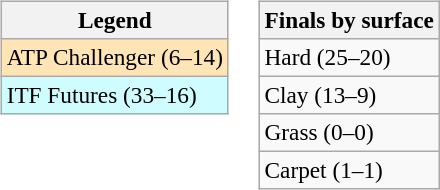<table>
<tr valign=top>
<td><br><table class=wikitable style=font-size:97%>
<tr>
<th>Legend</th>
</tr>
<tr bgcolor=moccasin>
<td>ATP Challenger (6–14)</td>
</tr>
<tr bgcolor=cffcff>
<td>ITF Futures (33–16)</td>
</tr>
</table>
</td>
<td><br><table class=wikitable style=font-size:97%>
<tr>
<th>Finals by surface</th>
</tr>
<tr>
<td>Hard (25–20)</td>
</tr>
<tr>
<td>Clay (13–9)</td>
</tr>
<tr>
<td>Grass (0–0)</td>
</tr>
<tr>
<td>Carpet (1–1)</td>
</tr>
</table>
</td>
</tr>
</table>
